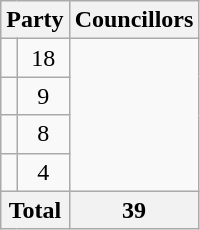<table class="wikitable">
<tr>
<th colspan=2>Party</th>
<th>Councillors</th>
</tr>
<tr>
<td></td>
<td align=center>18</td>
</tr>
<tr>
<td></td>
<td align=center>9</td>
</tr>
<tr>
<td></td>
<td align=center>8</td>
</tr>
<tr>
<td></td>
<td align=center>4</td>
</tr>
<tr>
<th colspan=2>Total</th>
<th align=center>39</th>
</tr>
</table>
